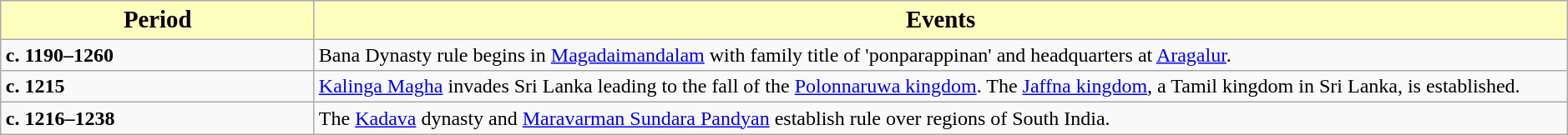<table class="wikitable" style="text-align:left; margin: auto; width:99%">
<tr>
<th scope="row" style="width: 20%; text-align:center; font-size:120%; background:#fcfebe; color:#000000;">Period</th>
<th scope="row" style="text-align:center; font-size:120%; background:#fcfebe; color:#000000;">Events</th>
</tr>
<tr>
<td><strong>c. 1190–1260</strong></td>
<td>Bana Dynasty rule begins in <a href='#'>Magadaimandalam</a> with family title of 'ponparappinan' and headquarters at <a href='#'>Aragalur</a>.</td>
</tr>
<tr>
<td><strong>c. 1215</strong></td>
<td><a href='#'>Kalinga Magha</a> invades Sri Lanka leading to the fall of the <a href='#'>Polonnaruwa kingdom</a>. The <a href='#'>Jaffna kingdom</a>, a Tamil kingdom in Sri Lanka, is established.</td>
</tr>
<tr>
<td><strong>c. 1216–1238</strong></td>
<td>The <a href='#'>Kadava</a> dynasty and <a href='#'>Maravarman Sundara Pandyan</a> establish rule over regions of South India.</td>
</tr>
</table>
